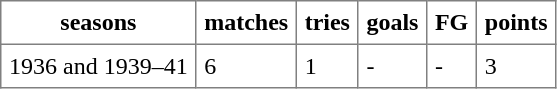<table | border="1" cellpadding="5" cellspacing="1" style="border-collapse: collapse" style="text-align:center">
<tr>
<th>seasons</th>
<th>matches</th>
<th>tries</th>
<th>goals</th>
<th>FG</th>
<th>points</th>
</tr>
<tr>
<td>1936 and 1939–41</td>
<td>6</td>
<td>1</td>
<td>-</td>
<td>-</td>
<td>3</td>
</tr>
</table>
